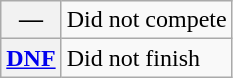<table class="wikitable">
<tr>
<th scope="row">—</th>
<td>Did not compete</td>
</tr>
<tr>
<th scope="row"><a href='#'>DNF</a></th>
<td>Did not finish</td>
</tr>
</table>
